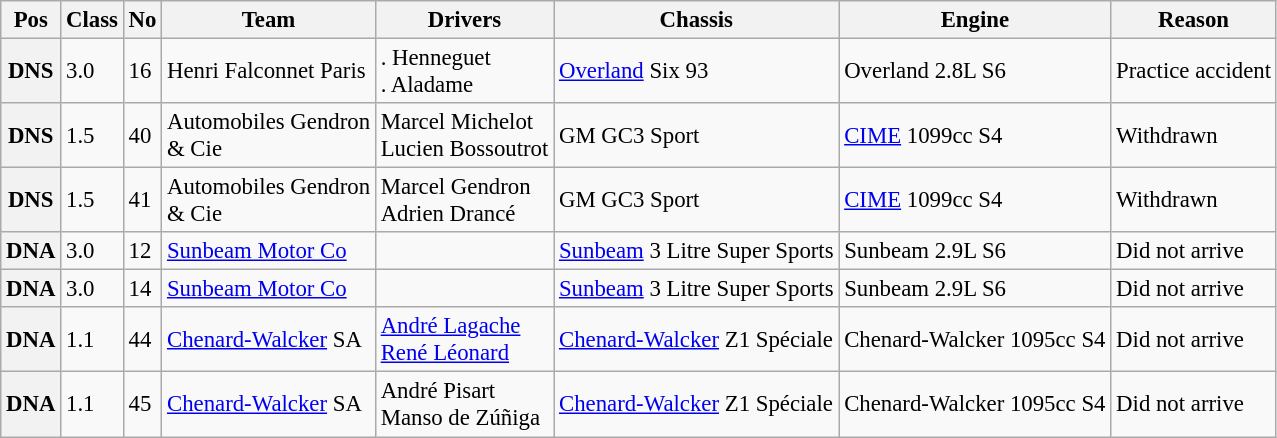<table class="wikitable" style="font-size: 95%;">
<tr>
<th>Pos</th>
<th>Class</th>
<th>No</th>
<th>Team</th>
<th>Drivers</th>
<th>Chassis</th>
<th>Engine</th>
<th>Reason</th>
</tr>
<tr>
<th>DNS</th>
<td>3.0</td>
<td>16</td>
<td> Henri Falconnet Paris</td>
<td> . Henneguet<br> . Aladame</td>
<td><a href='#'>Overland</a> Six 93</td>
<td>Overland 2.8L S6</td>
<td>Practice accident</td>
</tr>
<tr>
<th>DNS</th>
<td>1.5</td>
<td>40</td>
<td> Automobiles Gendron<br>& Cie</td>
<td> Marcel Michelot<br> Lucien Bossoutrot</td>
<td>GM GC3 Sport</td>
<td><a href='#'>CIME</a> 1099cc S4</td>
<td>Withdrawn</td>
</tr>
<tr>
<th>DNS</th>
<td>1.5</td>
<td>41</td>
<td> Automobiles Gendron<br>& Cie</td>
<td> Marcel Gendron<br> Adrien Drancé</td>
<td>GM GC3 Sport</td>
<td><a href='#'>CIME</a> 1099cc S4</td>
<td>Withdrawn</td>
</tr>
<tr>
<th>DNA</th>
<td>3.0</td>
<td>12</td>
<td> <a href='#'>Sunbeam Motor Co</a></td>
<td></td>
<td><a href='#'>Sunbeam</a> 3 Litre Super Sports</td>
<td>Sunbeam 2.9L S6</td>
<td>Did not arrive</td>
</tr>
<tr>
<th>DNA</th>
<td>3.0</td>
<td>14</td>
<td> <a href='#'>Sunbeam Motor Co</a></td>
<td></td>
<td><a href='#'>Sunbeam</a> 3 Litre Super Sports</td>
<td>Sunbeam 2.9L S6</td>
<td>Did not arrive</td>
</tr>
<tr>
<th>DNA</th>
<td>1.1</td>
<td>44</td>
<td> <a href='#'>Chenard-Walcker</a> SA</td>
<td> <a href='#'>André Lagache</a><br> <a href='#'>René Léonard</a></td>
<td><a href='#'>Chenard-Walcker</a> Z1 Spéciale</td>
<td>Chenard-Walcker 1095cc S4</td>
<td>Did not arrive</td>
</tr>
<tr>
<th>DNA</th>
<td>1.1</td>
<td>45</td>
<td> <a href='#'>Chenard-Walcker</a> SA</td>
<td> André Pisart <br> Manso de Zúñiga</td>
<td><a href='#'>Chenard-Walcker</a> Z1 Spéciale</td>
<td>Chenard-Walcker 1095cc S4</td>
<td>Did not arrive</td>
</tr>
</table>
